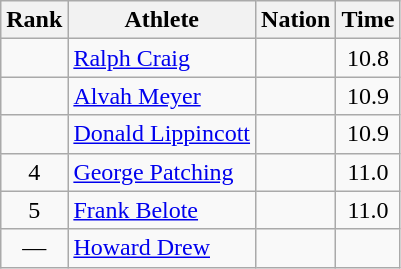<table class="wikitable sortable" style="text-align:center">
<tr>
<th>Rank</th>
<th>Athlete</th>
<th>Nation</th>
<th>Time</th>
</tr>
<tr>
<td></td>
<td align=left><a href='#'>Ralph Craig</a></td>
<td align=left></td>
<td>10.8</td>
</tr>
<tr>
<td></td>
<td align=left><a href='#'>Alvah Meyer</a></td>
<td align=left></td>
<td>10.9</td>
</tr>
<tr>
<td></td>
<td align=left><a href='#'>Donald Lippincott</a></td>
<td align=left></td>
<td>10.9</td>
</tr>
<tr>
<td>4</td>
<td align=left><a href='#'>George Patching</a></td>
<td align=left></td>
<td>11.0</td>
</tr>
<tr>
<td>5</td>
<td align=left><a href='#'>Frank Belote</a></td>
<td align=left></td>
<td>11.0</td>
</tr>
<tr>
<td>—</td>
<td align=left><a href='#'>Howard Drew</a></td>
<td align=left></td>
<td></td>
</tr>
</table>
